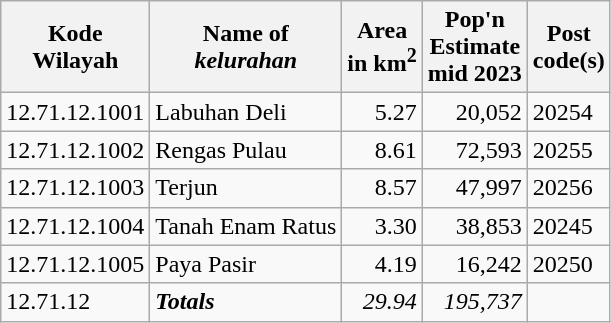<table class="sortable wikitable">
<tr>
<th>Kode<br>Wilayah</th>
<th>Name of <br><em>kelurahan</em></th>
<th>Area <br>in km<sup>2</sup></th>
<th>Pop'n<br>Estimate<br>mid 2023</th>
<th>Post<br>code(s)</th>
</tr>
<tr>
<td>12.71.12.1001</td>
<td>Labuhan Deli</td>
<td align="right">5.27</td>
<td align="right">20,052</td>
<td>20254</td>
</tr>
<tr>
<td>12.71.12.1002</td>
<td>Rengas Pulau</td>
<td align="right">8.61</td>
<td align="right">72,593</td>
<td>20255</td>
</tr>
<tr>
<td>12.71.12.1003</td>
<td>Terjun</td>
<td align="right">8.57</td>
<td align="right">47,997</td>
<td>20256</td>
</tr>
<tr>
<td>12.71.12.1004</td>
<td>Tanah Enam Ratus</td>
<td align="right">3.30</td>
<td align="right">38,853</td>
<td>20245</td>
</tr>
<tr>
<td>12.71.12.1005</td>
<td>Paya Pasir</td>
<td align="right">4.19</td>
<td align="right">16,242</td>
<td>20250</td>
</tr>
<tr>
<td>12.71.12</td>
<td><strong><em>Totals</em></strong></td>
<td align="right"><em>29.94</em></td>
<td align="right"><em>195,737</em></td>
<td></td>
</tr>
</table>
